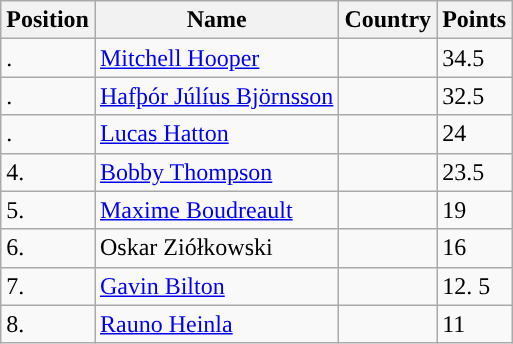<table class="wikitable" style="display: inline-table">
<tr>
<th>Position</th>
<th>Name</th>
<th>Country</th>
<th>Points</th>
</tr>
<tr>
<td>.</td>
<td><a href='#'>Mitchell Hooper</a></td>
<td></td>
<td>34.5</td>
</tr>
<tr>
<td>.</td>
<td><a href='#'>Hafþór Júlíus Björnsson</a></td>
<td></td>
<td>32.5</td>
</tr>
<tr>
<td>.</td>
<td><a href='#'>Lucas Hatton</a></td>
<td></td>
<td>24</td>
</tr>
<tr>
<td>4.</td>
<td><a href='#'>Bobby Thompson</a></td>
<td></td>
<td>23.5</td>
</tr>
<tr>
<td>5.</td>
<td><a href='#'>Maxime Boudreault</a></td>
<td></td>
<td>19</td>
</tr>
<tr>
<td>6.</td>
<td>Oskar Ziółkowski</td>
<td></td>
<td>16</td>
</tr>
<tr>
<td>7.</td>
<td><a href='#'>Gavin Bilton</a></td>
<td></td>
<td>12. 5</td>
</tr>
<tr>
<td>8.</td>
<td><a href='#'>Rauno Heinla</a></td>
<td></td>
<td>11</td>
</tr>
</table>
